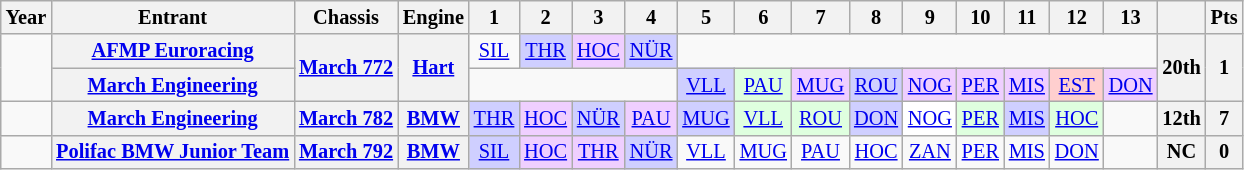<table class="wikitable" style="text-align:center; font-size:85%">
<tr>
<th>Year</th>
<th>Entrant</th>
<th>Chassis</th>
<th>Engine</th>
<th>1</th>
<th>2</th>
<th>3</th>
<th>4</th>
<th>5</th>
<th>6</th>
<th>7</th>
<th>8</th>
<th>9</th>
<th>10</th>
<th>11</th>
<th>12</th>
<th>13</th>
<th></th>
<th>Pts</th>
</tr>
<tr>
<td rowspan=2></td>
<th nowrap><a href='#'>AFMP Euroracing</a></th>
<th rowspan=2 nowrap><a href='#'>March 772</a></th>
<th rowspan=2 nowrap><a href='#'>Hart</a></th>
<td><a href='#'>SIL</a></td>
<td style="background:#CFCFFF;"><a href='#'>THR</a><br></td>
<td style="background:#EFCFFF;"><a href='#'>HOC</a><br></td>
<td style="background:#CFCFFF;"><a href='#'>NÜR</a><br></td>
<td colspan=9></td>
<th rowspan=2>20th</th>
<th rowspan=2>1</th>
</tr>
<tr>
<th nowrap><a href='#'>March Engineering</a></th>
<td colspan=4></td>
<td style="background:#CFCFFF;"><a href='#'>VLL</a><br></td>
<td style="background:#DFFFDF;"><a href='#'>PAU</a><br></td>
<td style="background:#EFCFFF;"><a href='#'>MUG</a><br></td>
<td style="background:#CFCFFF;"><a href='#'>ROU</a><br></td>
<td style="background:#EFCFFF;"><a href='#'>NOG</a><br></td>
<td style="background:#EFCFFF;"><a href='#'>PER</a><br></td>
<td style="background:#EFCFFF;"><a href='#'>MIS</a><br></td>
<td style="background:#FFCFCF;"><a href='#'>EST</a><br></td>
<td style="background:#EFCFFF;"><a href='#'>DON</a><br></td>
</tr>
<tr>
<td></td>
<th nowrap><a href='#'>March Engineering</a></th>
<th nowrap><a href='#'>March 782</a></th>
<th><a href='#'>BMW</a></th>
<td style="background:#CFCFFF;"><a href='#'>THR</a><br></td>
<td style="background:#EFCFFF;"><a href='#'>HOC</a><br></td>
<td style="background:#CFCFFF;"><a href='#'>NÜR</a><br></td>
<td style="background:#EFCFFF;"><a href='#'>PAU</a><br></td>
<td style="background:#CFCFFF;"><a href='#'>MUG</a><br></td>
<td style="background:#DFFFDF;"><a href='#'>VLL</a><br></td>
<td style="background:#DFFFDF;"><a href='#'>ROU</a><br></td>
<td style="background:#CFCFFF;"><a href='#'>DON</a><br></td>
<td style="background:#FFFFFF;"><a href='#'>NOG</a><br></td>
<td style="background:#DFFFDF;"><a href='#'>PER</a><br></td>
<td style="background:#CFCFFF;"><a href='#'>MIS</a><br></td>
<td style="background:#DFFFDF;"><a href='#'>HOC</a><br></td>
<td></td>
<th>12th</th>
<th>7</th>
</tr>
<tr>
<td></td>
<th nowrap><a href='#'>Polifac BMW Junior Team</a></th>
<th nowrap><a href='#'>March 792</a></th>
<th><a href='#'>BMW</a></th>
<td style="background:#CFCFFF;"><a href='#'>SIL</a><br></td>
<td style="background:#EFCFFF;"><a href='#'>HOC</a><br></td>
<td style="background:#EFCFFF;"><a href='#'>THR</a><br></td>
<td style="background:#CFCFFF;"><a href='#'>NÜR</a><br></td>
<td><a href='#'>VLL</a></td>
<td><a href='#'>MUG</a></td>
<td><a href='#'>PAU</a></td>
<td><a href='#'>HOC</a></td>
<td><a href='#'>ZAN</a></td>
<td><a href='#'>PER</a></td>
<td><a href='#'>MIS</a></td>
<td><a href='#'>DON</a></td>
<td></td>
<th>NC</th>
<th>0</th>
</tr>
</table>
